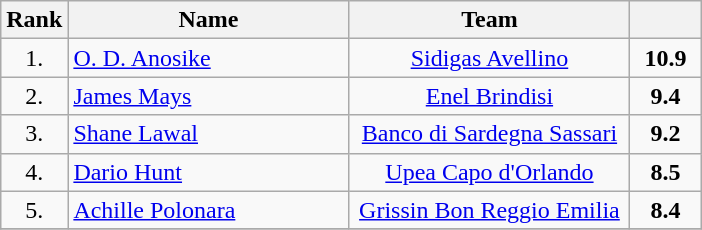<table class="wikitable" style="text-align: center;">
<tr>
<th>Rank</th>
<th width=180>Name</th>
<th width=180>Team</th>
<th width=40></th>
</tr>
<tr>
<td>1.</td>
<td align="left"> <a href='#'>O. D. Anosike</a></td>
<td><a href='#'>Sidigas Avellino</a></td>
<td><strong>10.9</strong></td>
</tr>
<tr>
<td>2.</td>
<td align="left"> <a href='#'>James Mays</a></td>
<td><a href='#'>Enel Brindisi</a></td>
<td><strong>9.4</strong></td>
</tr>
<tr>
<td>3.</td>
<td align="left"> <a href='#'>Shane Lawal</a></td>
<td><a href='#'>Banco di Sardegna Sassari</a></td>
<td><strong>9.2</strong></td>
</tr>
<tr>
<td>4.</td>
<td align="left"> <a href='#'>Dario Hunt</a></td>
<td><a href='#'>Upea Capo d'Orlando</a></td>
<td><strong>8.5</strong></td>
</tr>
<tr>
<td>5.</td>
<td align="left"> <a href='#'>Achille Polonara</a></td>
<td><a href='#'>Grissin Bon Reggio Emilia</a></td>
<td><strong>8.4</strong></td>
</tr>
<tr>
</tr>
</table>
